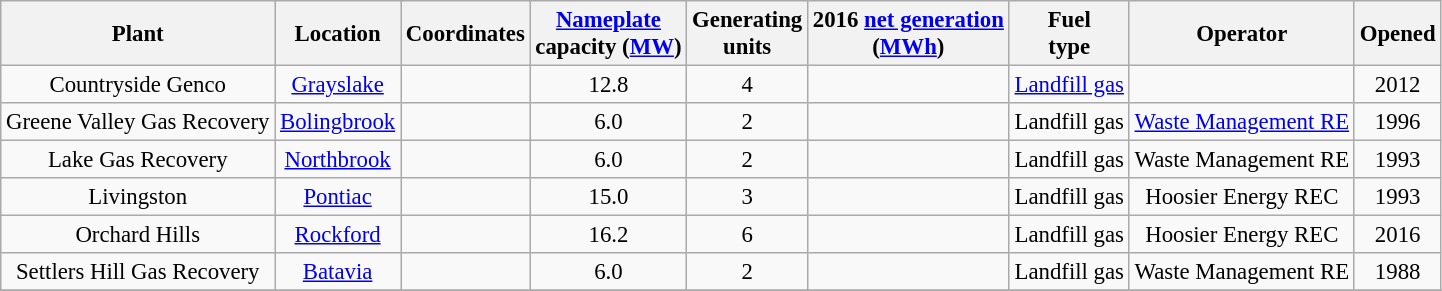<table class="wikitable sortable" style="font-size:95%; text-align:center;">
<tr>
<th>Plant</th>
<th>Location</th>
<th>Coordinates</th>
<th><a href='#'>Nameplate</a><br>capacity (<a href='#'>MW</a>)</th>
<th>Generating<br> units</th>
<th data-sort-type="number">2016 <a href='#'>net generation</a><br> (<a href='#'>MWh</a>)</th>
<th>Fuel<br>type</th>
<th>Operator</th>
<th>Opened</th>
</tr>
<tr>
<td>Countryside Genco</td>
<td><a href='#'>Grayslake</a></td>
<td></td>
<td>12.8</td>
<td>4</td>
<td></td>
<td><a href='#'>Landfill gas</a></td>
<td></td>
<td>2012</td>
</tr>
<tr>
<td>Greene Valley Gas Recovery</td>
<td><a href='#'>Bolingbrook</a></td>
<td></td>
<td>6.0</td>
<td>2</td>
<td></td>
<td>Landfill gas</td>
<td><a href='#'>Waste Management RE</a></td>
<td>1996</td>
</tr>
<tr>
<td>Lake Gas Recovery</td>
<td><a href='#'>Northbrook</a></td>
<td></td>
<td>6.0</td>
<td>2</td>
<td></td>
<td>Landfill gas</td>
<td>Waste Management RE</td>
<td>1993</td>
</tr>
<tr>
<td>Livingston</td>
<td><a href='#'>Pontiac</a></td>
<td></td>
<td>15.0</td>
<td>3</td>
<td></td>
<td>Landfill gas</td>
<td>Hoosier Energy REC</td>
<td>1993</td>
</tr>
<tr>
<td>Orchard Hills</td>
<td><a href='#'>Rockford</a></td>
<td></td>
<td>16.2</td>
<td>6</td>
<td></td>
<td>Landfill gas</td>
<td>Hoosier Energy REC</td>
<td>2016</td>
</tr>
<tr>
<td>Settlers Hill Gas Recovery</td>
<td><a href='#'>Batavia</a></td>
<td></td>
<td>6.0</td>
<td>2</td>
<td></td>
<td>Landfill gas</td>
<td>Waste Management RE</td>
<td>1988</td>
</tr>
<tr>
</tr>
</table>
